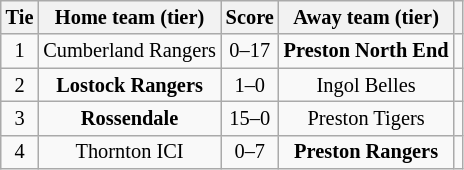<table class="wikitable" style="text-align:center; font-size:85%">
<tr>
<th>Tie</th>
<th>Home team (tier)</th>
<th>Score</th>
<th>Away team (tier)</th>
<th></th>
</tr>
<tr>
<td align="center">1</td>
<td>Cumberland Rangers</td>
<td align="center">0–17</td>
<td><strong>Preston North End</strong></td>
<td></td>
</tr>
<tr>
<td align="center">2</td>
<td><strong>Lostock Rangers</strong></td>
<td align="center">1–0</td>
<td>Ingol Belles</td>
<td></td>
</tr>
<tr>
<td align="center">3</td>
<td><strong>Rossendale</strong></td>
<td align="center">15–0</td>
<td>Preston Tigers</td>
<td></td>
</tr>
<tr>
<td align="center">4</td>
<td>Thornton ICI</td>
<td align="center">0–7</td>
<td><strong>Preston Rangers</strong></td>
<td></td>
</tr>
</table>
